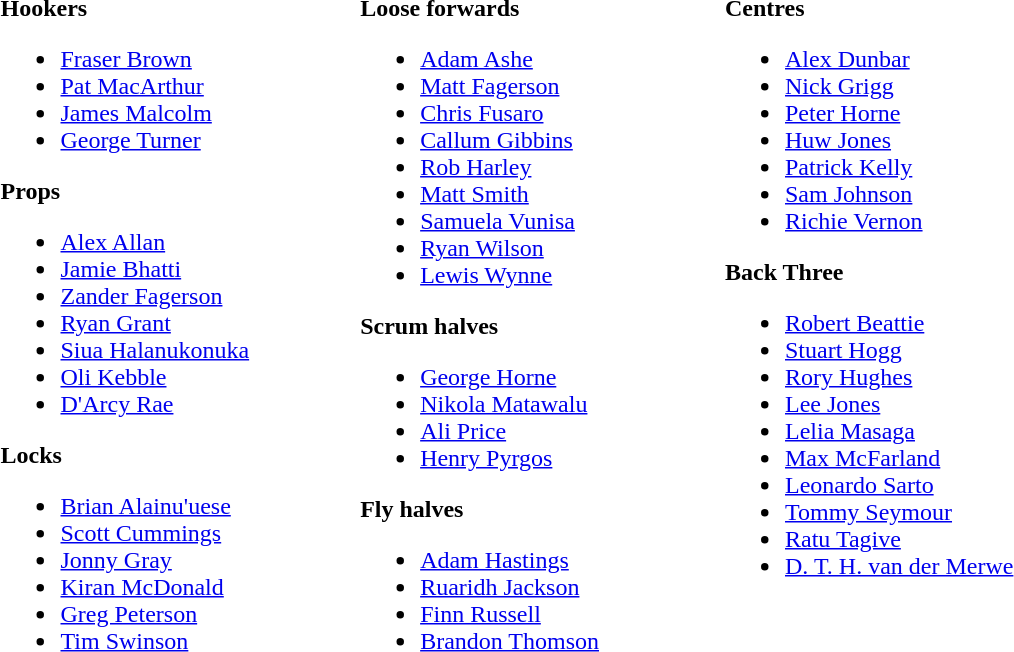<table class="toccolours" style="border-collapse: collapse;">
<tr>
<td valign="top"></td>
<td width="20"> </td>
<td valign="top"><br><strong>Hookers</strong><ul><li><a href='#'>Fraser Brown</a></li><li><a href='#'>Pat MacArthur</a></li><li><a href='#'>James Malcolm</a></li><li><a href='#'>George Turner</a></li></ul><strong>Props</strong><ul><li><a href='#'>Alex Allan</a></li><li><a href='#'>Jamie Bhatti</a></li><li><a href='#'>Zander Fagerson</a></li><li><a href='#'>Ryan Grant</a></li><li><a href='#'>Siua Halanukonuka</a></li><li><a href='#'>Oli Kebble</a></li><li><a href='#'>D'Arcy Rae</a></li></ul><strong>Locks</strong><ul><li><a href='#'>Brian Alainu'uese</a></li><li><a href='#'>Scott Cummings</a></li><li><a href='#'>Jonny Gray</a></li><li><a href='#'>Kiran McDonald</a></li><li><a href='#'>Greg Peterson</a></li><li><a href='#'>Tim Swinson</a></li></ul></td>
<td width="70"> </td>
<td valign="top"><br><strong>Loose forwards</strong><ul><li><a href='#'>Adam Ashe</a></li><li><a href='#'>Matt Fagerson</a></li><li><a href='#'>Chris Fusaro</a></li><li><a href='#'>Callum Gibbins</a></li><li><a href='#'>Rob Harley</a></li><li><a href='#'>Matt Smith</a></li><li><a href='#'>Samuela Vunisa</a></li><li><a href='#'>Ryan Wilson</a></li><li><a href='#'>Lewis Wynne</a></li></ul><strong>Scrum halves</strong><ul><li><a href='#'>George Horne</a></li><li><a href='#'>Nikola Matawalu</a></li><li><a href='#'>Ali Price</a></li><li><a href='#'>Henry Pyrgos</a></li></ul><strong>Fly halves</strong><ul><li><a href='#'>Adam Hastings</a></li><li><a href='#'>Ruaridh Jackson</a></li><li><a href='#'>Finn Russell</a></li><li><a href='#'>Brandon Thomson</a></li></ul><br></td>
<td width="80"> </td>
<td valign="top"><br><strong>Centres</strong><ul><li><a href='#'>Alex Dunbar</a></li><li><a href='#'>Nick Grigg</a></li><li><a href='#'>Peter Horne</a></li><li><a href='#'>Huw Jones</a></li><li><a href='#'>Patrick Kelly</a></li><li><a href='#'>Sam Johnson</a></li><li><a href='#'>Richie Vernon</a></li></ul><strong>Back Three</strong><ul><li><a href='#'>Robert Beattie</a></li><li><a href='#'>Stuart Hogg</a></li><li><a href='#'>Rory Hughes</a></li><li><a href='#'>Lee Jones</a></li><li><a href='#'>Lelia Masaga</a></li><li><a href='#'>Max McFarland</a></li><li><a href='#'>Leonardo Sarto</a></li><li><a href='#'>Tommy Seymour</a></li><li><a href='#'>Ratu Tagive</a></li><li><a href='#'>D. T. H. van der Merwe</a></li></ul></td>
<td width="35"> </td>
<td valign="top"></td>
</tr>
</table>
